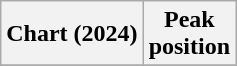<table class="wikitable sortable plainrowheaders" style="text-align:center">
<tr>
<th scope="col">Chart (2024)</th>
<th scope="col">Peak<br>position</th>
</tr>
<tr>
</tr>
</table>
